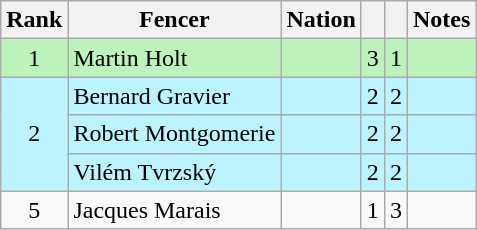<table class="wikitable sortable" style="text-align:center">
<tr>
<th>Rank</th>
<th>Fencer</th>
<th>Nation</th>
<th></th>
<th></th>
<th>Notes</th>
</tr>
<tr bgcolor=bbf3bb>
<td>1</td>
<td align=left>Martin Holt</td>
<td align=left></td>
<td>3</td>
<td>1</td>
<td></td>
</tr>
<tr bgcolor=bbf3ff>
<td rowspan=3>2</td>
<td align=left>Bernard Gravier</td>
<td align=left></td>
<td>2</td>
<td>2</td>
<td></td>
</tr>
<tr bgcolor=bbf3ff>
<td align=left>Robert Montgomerie</td>
<td align=left></td>
<td>2</td>
<td>2</td>
<td></td>
</tr>
<tr bgcolor=bbf3ff>
<td align=left>Vilém Tvrzský</td>
<td align=left></td>
<td>2</td>
<td>2</td>
<td></td>
</tr>
<tr>
<td>5</td>
<td align=left>Jacques Marais</td>
<td align=left></td>
<td>1</td>
<td>3</td>
<td></td>
</tr>
</table>
